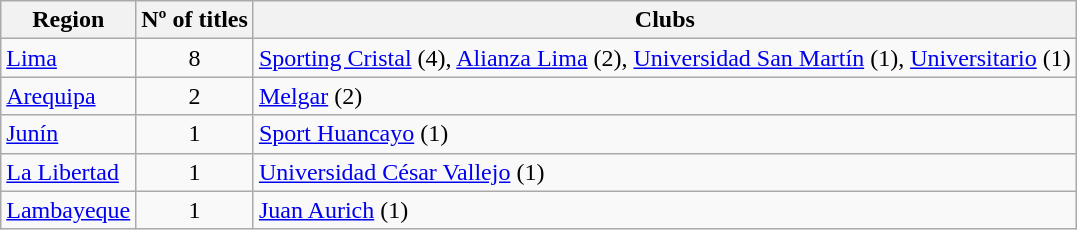<table class="sortable wikitable">
<tr>
<th>Region</th>
<th>Nº of titles</th>
<th>Clubs</th>
</tr>
<tr>
<td> <a href='#'>Lima</a></td>
<td align=center>8</td>
<td><a href='#'>Sporting Cristal</a> (4), <a href='#'>Alianza Lima</a> (2), <a href='#'>Universidad San Martín</a> (1), <a href='#'>Universitario</a> (1)</td>
</tr>
<tr>
<td> <a href='#'>Arequipa</a></td>
<td align=center>2</td>
<td><a href='#'>Melgar</a> (2)</td>
</tr>
<tr>
<td> <a href='#'>Junín</a></td>
<td align=center>1</td>
<td><a href='#'>Sport Huancayo</a> (1)</td>
</tr>
<tr>
<td> <a href='#'>La Libertad</a></td>
<td align=center>1</td>
<td><a href='#'>Universidad César Vallejo</a> (1)</td>
</tr>
<tr>
<td> <a href='#'>Lambayeque</a></td>
<td align=center>1</td>
<td><a href='#'>Juan Aurich</a> (1)</td>
</tr>
</table>
